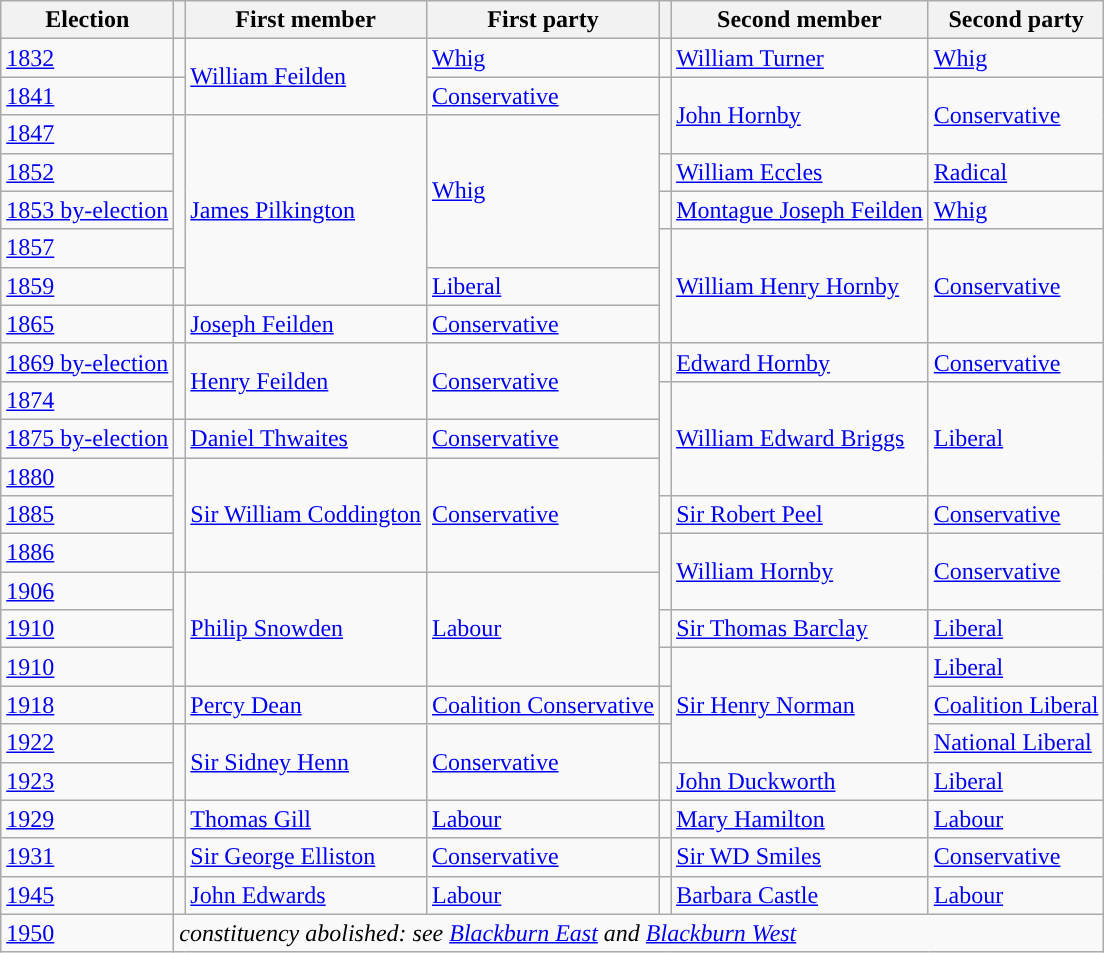<table class="wikitable">
<tr>
<th>Election</th>
<th></th>
<th>First member</th>
<th>First party<br></th>
<th></th>
<th>Second member</th>
<th>Second party</th>
</tr>
<tr>
<td><a href='#'>1832</a></td>
<td style="color:inherit;background-color: "></td>
<td rowspan="2"><a href='#'>William Feilden</a></td>
<td><a href='#'>Whig</a></td>
<td style="color:inherit;background-color: "></td>
<td><a href='#'>William Turner</a></td>
<td><a href='#'>Whig</a></td>
</tr>
<tr>
<td><a href='#'>1841</a></td>
<td style="color:inherit;background-color: "></td>
<td><a href='#'>Conservative</a></td>
<td rowspan="2" style="color:inherit;background-color: "></td>
<td rowspan="2"><a href='#'>John Hornby</a></td>
<td rowspan="2"><a href='#'>Conservative</a></td>
</tr>
<tr>
<td><a href='#'>1847</a></td>
<td rowspan="4" style="color:inherit;background-color: "></td>
<td rowspan="5"><a href='#'>James Pilkington</a></td>
<td rowspan="4"><a href='#'>Whig</a></td>
</tr>
<tr>
<td><a href='#'>1852</a></td>
<td style="color:inherit;background-color: "></td>
<td><a href='#'>William Eccles</a></td>
<td><a href='#'>Radical</a></td>
</tr>
<tr>
<td><a href='#'>1853 by-election</a></td>
<td style="color:inherit;background-color: "></td>
<td><a href='#'>Montague Joseph Feilden</a></td>
<td><a href='#'>Whig</a></td>
</tr>
<tr>
<td><a href='#'>1857</a></td>
<td rowspan="3" style="color:inherit;background-color: "></td>
<td rowspan="3"><a href='#'>William Henry Hornby</a></td>
<td rowspan="3"><a href='#'>Conservative</a></td>
</tr>
<tr>
<td><a href='#'>1859</a></td>
<td style="color:inherit;background-color: "></td>
<td><a href='#'>Liberal</a></td>
</tr>
<tr>
<td><a href='#'>1865</a></td>
<td style="color:inherit;background-color: "></td>
<td><a href='#'>Joseph Feilden</a></td>
<td><a href='#'>Conservative</a></td>
</tr>
<tr>
<td><a href='#'>1869 by-election</a></td>
<td rowspan="2" style="color:inherit;background-color: "></td>
<td rowspan="2"><a href='#'>Henry Feilden</a></td>
<td rowspan="2"><a href='#'>Conservative</a></td>
<td style="color:inherit;background-color: "></td>
<td><a href='#'>Edward Hornby</a></td>
<td><a href='#'>Conservative</a></td>
</tr>
<tr>
<td><a href='#'>1874</a></td>
<td rowspan="3" style="color:inherit;background-color: "></td>
<td rowspan="3"><a href='#'>William Edward Briggs</a></td>
<td rowspan="3"><a href='#'>Liberal</a></td>
</tr>
<tr>
<td><a href='#'>1875 by-election</a></td>
<td style="color:inherit;background-color: "></td>
<td><a href='#'>Daniel Thwaites</a></td>
<td><a href='#'>Conservative</a></td>
</tr>
<tr>
<td><a href='#'>1880</a></td>
<td rowspan="3" style="color:inherit;background-color: "></td>
<td rowspan="3"><a href='#'>Sir William Coddington</a></td>
<td rowspan="3"><a href='#'>Conservative</a></td>
</tr>
<tr>
<td><a href='#'>1885</a></td>
<td style="color:inherit;background-color: "></td>
<td><a href='#'>Sir Robert Peel</a></td>
<td><a href='#'>Conservative</a></td>
</tr>
<tr>
<td><a href='#'>1886</a></td>
<td rowspan="2" style="color:inherit;background-color: "></td>
<td rowspan="2"><a href='#'>William Hornby</a></td>
<td rowspan="2"><a href='#'>Conservative</a></td>
</tr>
<tr>
<td><a href='#'>1906</a></td>
<td rowspan="3" style="color:inherit;background-color: "></td>
<td rowspan="3"><a href='#'>Philip Snowden</a></td>
<td rowspan="3"><a href='#'>Labour</a></td>
</tr>
<tr>
<td><a href='#'>1910</a></td>
<td style="color:inherit;background-color: "></td>
<td><a href='#'>Sir Thomas Barclay</a></td>
<td><a href='#'>Liberal</a></td>
</tr>
<tr>
<td><a href='#'>1910</a></td>
<td style="color:inherit;background-color: "></td>
<td rowspan="3"><a href='#'>Sir Henry Norman</a></td>
<td><a href='#'>Liberal</a></td>
</tr>
<tr>
<td><a href='#'>1918</a></td>
<td style="color:inherit;background-color: "></td>
<td><a href='#'>Percy Dean</a></td>
<td><a href='#'>Coalition Conservative</a></td>
<td style="color:inherit;background-color: "></td>
<td><a href='#'>Coalition Liberal</a></td>
</tr>
<tr>
<td><a href='#'>1922</a></td>
<td rowspan="2" style="color:inherit;background-color: "></td>
<td rowspan="2"><a href='#'>Sir Sidney Henn</a></td>
<td rowspan="2"><a href='#'>Conservative</a></td>
<td style="color:inherit;background-color: "></td>
<td><a href='#'>National Liberal</a></td>
</tr>
<tr>
<td><a href='#'>1923</a></td>
<td style="color:inherit;background-color: "></td>
<td><a href='#'>John Duckworth</a></td>
<td><a href='#'>Liberal</a></td>
</tr>
<tr>
<td><a href='#'>1929</a></td>
<td style="color:inherit;background-color: "></td>
<td><a href='#'>Thomas Gill</a></td>
<td><a href='#'>Labour</a></td>
<td style="color:inherit;background-color: "></td>
<td><a href='#'>Mary Hamilton</a></td>
<td><a href='#'>Labour</a></td>
</tr>
<tr>
<td><a href='#'>1931</a></td>
<td style="color:inherit;background-color: "></td>
<td><a href='#'>Sir George Elliston</a></td>
<td><a href='#'>Conservative</a></td>
<td style="color:inherit;background-color: "></td>
<td><a href='#'>Sir WD Smiles</a></td>
<td><a href='#'>Conservative</a></td>
</tr>
<tr>
<td><a href='#'>1945</a></td>
<td style="color:inherit;background-color: "></td>
<td><a href='#'>John Edwards</a></td>
<td><a href='#'>Labour</a></td>
<td style="color:inherit;background-color: "></td>
<td><a href='#'>Barbara Castle</a></td>
<td><a href='#'>Labour</a></td>
</tr>
<tr>
<td><a href='#'>1950</a></td>
<td colspan="6"><em>constituency abolished: see <a href='#'>Blackburn East</a> and <a href='#'>Blackburn West</a></em></td>
</tr>
</table>
